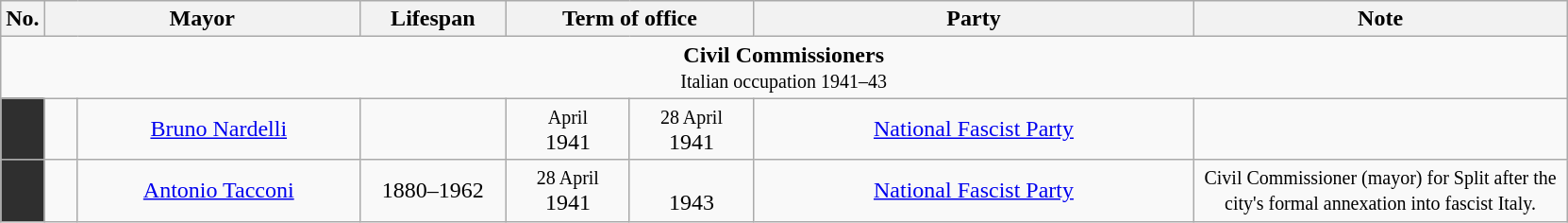<table class="wikitable" style="text-align:center;">
<tr>
<th>No.</th>
<th colspan=2>Mayor</th>
<th>Lifespan</th>
<th colspan=2>Term of office</th>
<th>Party</th>
<th>Note</th>
</tr>
<tr>
<td align="center" colspan="8"><strong>Civil Commissioners</strong><br><small>Italian occupation 1941–43</small></td>
</tr>
<tr>
<td style="background: #2f2f2f; width:1em"></td>
<td style="width:1em;"></td>
<td style="width:12em;"><a href='#'>Bruno Nardelli</a></td>
<td style="width:6em;"></td>
<td style="width:5em;"><small>April</small><br>1941</td>
<td style="width:5em;"><small>28 April</small><br>1941</td>
<td style="width:19em;"><a href='#'>National Fascist Party</a></td>
<td style="width:16em;"><small></small></td>
</tr>
<tr>
<td style="background: #2f2f2f; width:1em"></td>
<td style="width:1em;"></td>
<td style="width:12em;"><a href='#'>Antonio Tacconi</a></td>
<td style="width:6em;">1880–1962</td>
<td style="width:5em;"><small>28 April</small><br>1941</td>
<td style="width:5em;"><small></small><br>1943</td>
<td style="width:19em;"><a href='#'>National Fascist Party</a></td>
<td style="width:16em;"><small>Civil Commissioner (mayor) for Split after the city's formal annexation into fascist Italy.</small></td>
</tr>
</table>
